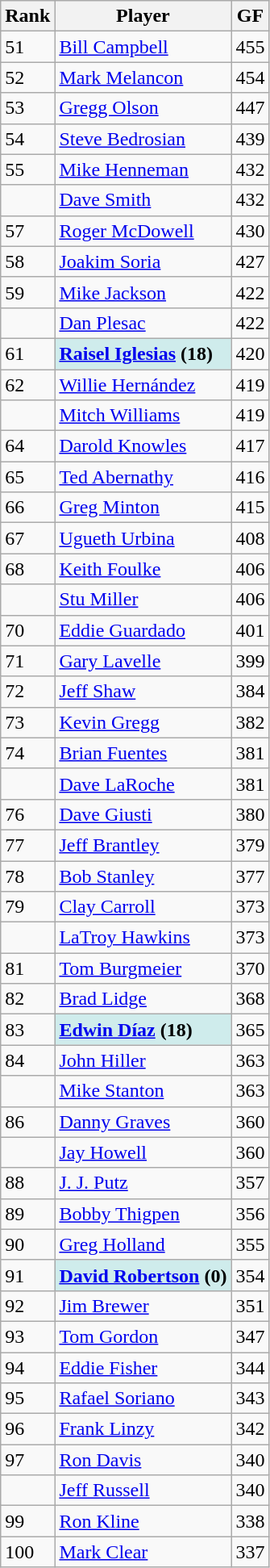<table class="wikitable" style="float:left;">
<tr style="white-space:nowrap;">
<th>Rank</th>
<th>Player</th>
<th>GF</th>
</tr>
<tr>
<td>51</td>
<td><a href='#'>Bill Campbell</a></td>
<td>455</td>
</tr>
<tr>
<td>52</td>
<td><a href='#'>Mark Melancon</a></td>
<td>454</td>
</tr>
<tr>
<td>53</td>
<td><a href='#'>Gregg Olson</a></td>
<td>447</td>
</tr>
<tr>
<td>54</td>
<td><a href='#'>Steve Bedrosian</a></td>
<td>439</td>
</tr>
<tr>
<td>55</td>
<td><a href='#'>Mike Henneman</a></td>
<td>432</td>
</tr>
<tr>
<td></td>
<td><a href='#'>Dave Smith</a></td>
<td>432</td>
</tr>
<tr>
<td>57</td>
<td><a href='#'>Roger McDowell</a></td>
<td>430</td>
</tr>
<tr>
<td>58</td>
<td><a href='#'>Joakim Soria</a></td>
<td>427</td>
</tr>
<tr>
<td>59</td>
<td><a href='#'>Mike Jackson</a></td>
<td>422</td>
</tr>
<tr>
<td></td>
<td><a href='#'>Dan Plesac</a></td>
<td>422</td>
</tr>
<tr>
<td>61</td>
<td style="background:#cfecec;"><strong><a href='#'>Raisel Iglesias</a> (18)</strong></td>
<td>420</td>
</tr>
<tr>
<td>62</td>
<td><a href='#'>Willie Hernández</a></td>
<td>419</td>
</tr>
<tr>
<td></td>
<td><a href='#'>Mitch Williams</a></td>
<td>419</td>
</tr>
<tr>
<td>64</td>
<td><a href='#'>Darold Knowles</a></td>
<td>417</td>
</tr>
<tr>
<td>65</td>
<td><a href='#'>Ted Abernathy</a></td>
<td>416</td>
</tr>
<tr>
<td>66</td>
<td><a href='#'>Greg Minton</a></td>
<td>415</td>
</tr>
<tr>
<td>67</td>
<td><a href='#'>Ugueth Urbina</a></td>
<td>408</td>
</tr>
<tr>
<td>68</td>
<td><a href='#'>Keith Foulke</a></td>
<td>406</td>
</tr>
<tr>
<td></td>
<td><a href='#'>Stu Miller</a></td>
<td>406</td>
</tr>
<tr>
<td>70</td>
<td><a href='#'>Eddie Guardado</a></td>
<td>401</td>
</tr>
<tr>
<td>71</td>
<td><a href='#'>Gary Lavelle</a></td>
<td>399</td>
</tr>
<tr>
<td>72</td>
<td><a href='#'>Jeff Shaw</a></td>
<td>384</td>
</tr>
<tr>
<td>73</td>
<td><a href='#'>Kevin Gregg</a></td>
<td>382</td>
</tr>
<tr>
<td>74</td>
<td><a href='#'>Brian Fuentes</a></td>
<td>381</td>
</tr>
<tr>
<td></td>
<td><a href='#'>Dave LaRoche</a></td>
<td>381</td>
</tr>
<tr>
<td>76</td>
<td><a href='#'>Dave Giusti</a></td>
<td>380</td>
</tr>
<tr>
<td>77</td>
<td><a href='#'>Jeff Brantley</a></td>
<td>379</td>
</tr>
<tr>
<td>78</td>
<td><a href='#'>Bob Stanley</a></td>
<td>377</td>
</tr>
<tr>
<td>79</td>
<td><a href='#'>Clay Carroll</a></td>
<td>373</td>
</tr>
<tr>
<td></td>
<td><a href='#'>LaTroy Hawkins</a></td>
<td>373</td>
</tr>
<tr>
<td>81</td>
<td><a href='#'>Tom Burgmeier</a></td>
<td>370</td>
</tr>
<tr>
<td>82</td>
<td><a href='#'>Brad Lidge</a></td>
<td>368</td>
</tr>
<tr>
<td>83</td>
<td style="background:#cfecec;"><strong><a href='#'>Edwin Díaz</a> (18)</strong></td>
<td>365</td>
</tr>
<tr>
<td>84</td>
<td><a href='#'>John Hiller</a></td>
<td>363</td>
</tr>
<tr>
<td></td>
<td><a href='#'>Mike Stanton</a></td>
<td>363</td>
</tr>
<tr>
<td>86</td>
<td><a href='#'>Danny Graves</a></td>
<td>360</td>
</tr>
<tr>
<td></td>
<td><a href='#'>Jay Howell</a></td>
<td>360</td>
</tr>
<tr>
<td>88</td>
<td><a href='#'>J. J. Putz</a></td>
<td>357</td>
</tr>
<tr>
<td>89</td>
<td><a href='#'>Bobby Thigpen</a></td>
<td>356</td>
</tr>
<tr>
<td>90</td>
<td><a href='#'>Greg Holland</a></td>
<td>355</td>
</tr>
<tr>
<td>91</td>
<td style="background:#cfecec;"><strong><a href='#'>David Robertson</a> (0)</strong></td>
<td>354</td>
</tr>
<tr>
<td>92</td>
<td><a href='#'>Jim Brewer</a></td>
<td>351</td>
</tr>
<tr>
<td>93</td>
<td><a href='#'>Tom Gordon</a></td>
<td>347</td>
</tr>
<tr>
<td>94</td>
<td><a href='#'>Eddie Fisher</a></td>
<td>344</td>
</tr>
<tr>
<td>95</td>
<td><a href='#'>Rafael Soriano</a></td>
<td>343</td>
</tr>
<tr>
<td>96</td>
<td><a href='#'>Frank Linzy</a></td>
<td>342</td>
</tr>
<tr>
<td>97</td>
<td><a href='#'>Ron Davis</a></td>
<td>340</td>
</tr>
<tr>
<td></td>
<td><a href='#'>Jeff Russell</a></td>
<td>340</td>
</tr>
<tr>
<td>99</td>
<td><a href='#'>Ron Kline</a></td>
<td>338</td>
</tr>
<tr>
<td>100</td>
<td><a href='#'>Mark Clear</a></td>
<td>337</td>
</tr>
</table>
